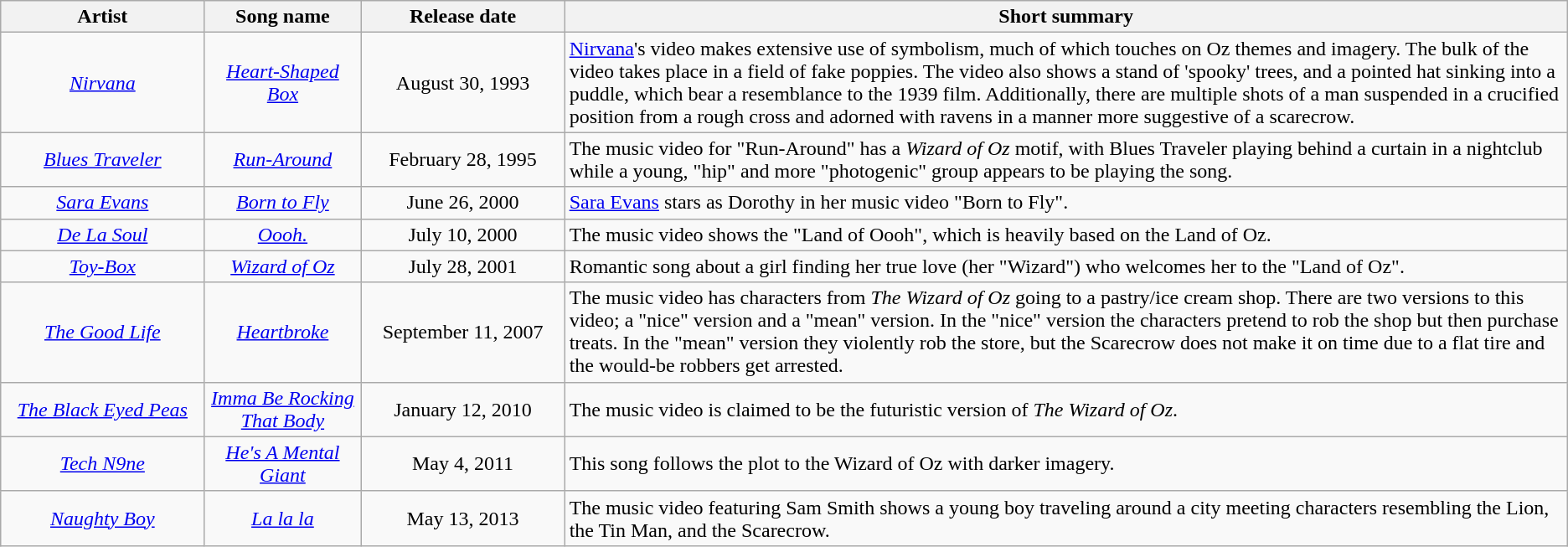<table class="wikitable sortable">
<tr>
<th width="13%">Artist</th>
<th width="10%">Song name</th>
<th width="13%">Release date</th>
<th class="unsortable">Short summary</th>
</tr>
<tr>
<td align="center"><em><a href='#'>Nirvana</a></em></td>
<td align="center"><em><a href='#'>Heart-Shaped Box</a></em></td>
<td align="center">August 30, 1993</td>
<td><a href='#'>Nirvana</a>'s video makes extensive use of symbolism, much of which touches on Oz themes and imagery. The bulk of the video takes place in a field of fake poppies. The video also shows a stand of 'spooky' trees, and a pointed hat sinking into a puddle, which bear a resemblance to the 1939 film. Additionally, there are multiple shots of a man suspended in a crucified position from a rough cross and adorned with ravens in a manner more suggestive of a scarecrow.</td>
</tr>
<tr>
<td align="center"><em><a href='#'>Blues Traveler</a></em></td>
<td align="center"><em><a href='#'>Run-Around</a></em></td>
<td align="center">February 28, 1995</td>
<td>The music video for "Run-Around" has a <em>Wizard of Oz</em> motif, with Blues Traveler playing behind a curtain in a nightclub while a young, "hip" and more "photogenic" group appears to be playing the song.</td>
</tr>
<tr>
<td align="center"><em><a href='#'>Sara Evans</a></em></td>
<td align="center"><em><a href='#'>Born to Fly</a></em></td>
<td align="center">June 26, 2000</td>
<td><a href='#'>Sara Evans</a> stars as Dorothy in her music video "Born to Fly".</td>
</tr>
<tr>
<td align="center"><em><a href='#'>De La Soul</a></em></td>
<td align="center"><em><a href='#'>Oooh.</a></em></td>
<td align="center">July 10, 2000</td>
<td>The music video shows the "Land of Oooh", which is heavily based on the Land of Oz.</td>
</tr>
<tr>
<td align="center"><em><a href='#'>Toy-Box</a></em></td>
<td align="center"><em><a href='#'>Wizard of Oz</a></em></td>
<td align="center">July 28, 2001</td>
<td>Romantic song about a girl finding her true love (her "Wizard") who welcomes her to the "Land of Oz".</td>
</tr>
<tr>
<td align="center"><em><a href='#'>The Good Life</a></em></td>
<td align="center"><em><a href='#'>Heartbroke</a></em></td>
<td align="center">September 11, 2007</td>
<td>The music video  has characters from <em>The Wizard of Oz</em> going to a pastry/ice cream shop. There are two versions to this video; a "nice" version and a "mean" version. In the "nice" version the characters pretend to rob the shop but then purchase treats. In the "mean" version they violently rob the store, but the Scarecrow does not make it on time due to a flat tire and the would-be robbers get arrested.</td>
</tr>
<tr>
<td align="center"><em><a href='#'>The Black Eyed Peas</a></em></td>
<td align="center"><em><a href='#'>Imma Be Rocking That Body</a></em></td>
<td align="center">January 12, 2010</td>
<td>The music video is claimed to be the futuristic version of <em>The Wizard of Oz</em>.</td>
</tr>
<tr>
<td align="center"><em><a href='#'>Tech N9ne</a></em></td>
<td align="center"><em><a href='#'>He's A Mental Giant</a></em></td>
<td align="center">May 4, 2011</td>
<td>This song follows the plot to the Wizard of Oz with darker imagery.</td>
</tr>
<tr>
<td align="center"><em><a href='#'>Naughty Boy</a></em></td>
<td align="center"><em><a href='#'>La la la</a></em></td>
<td align="center">May 13, 2013</td>
<td>The music video featuring Sam Smith shows a young boy traveling around a city meeting characters resembling the Lion, the Tin Man, and the Scarecrow.</td>
</tr>
</table>
